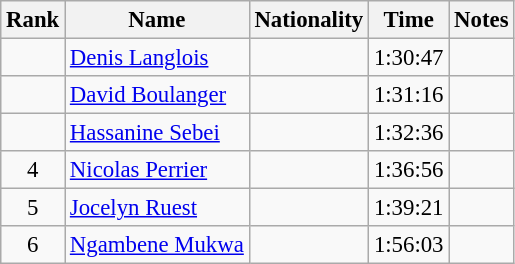<table class="wikitable sortable" style="text-align:center;font-size:95%">
<tr>
<th>Rank</th>
<th>Name</th>
<th>Nationality</th>
<th>Time</th>
<th>Notes</th>
</tr>
<tr>
<td></td>
<td align=left><a href='#'>Denis Langlois</a></td>
<td align=left></td>
<td>1:30:47</td>
<td></td>
</tr>
<tr>
<td></td>
<td align=left><a href='#'>David Boulanger</a></td>
<td align=left></td>
<td>1:31:16</td>
<td></td>
</tr>
<tr>
<td></td>
<td align=left><a href='#'>Hassanine Sebei</a></td>
<td align=left></td>
<td>1:32:36</td>
<td></td>
</tr>
<tr>
<td>4</td>
<td align=left><a href='#'>Nicolas Perrier</a></td>
<td align=left></td>
<td>1:36:56</td>
<td></td>
</tr>
<tr>
<td>5</td>
<td align=left><a href='#'>Jocelyn Ruest</a></td>
<td align=left></td>
<td>1:39:21</td>
<td></td>
</tr>
<tr>
<td>6</td>
<td align=left><a href='#'>Ngambene Mukwa</a></td>
<td align=left></td>
<td>1:56:03</td>
<td></td>
</tr>
</table>
